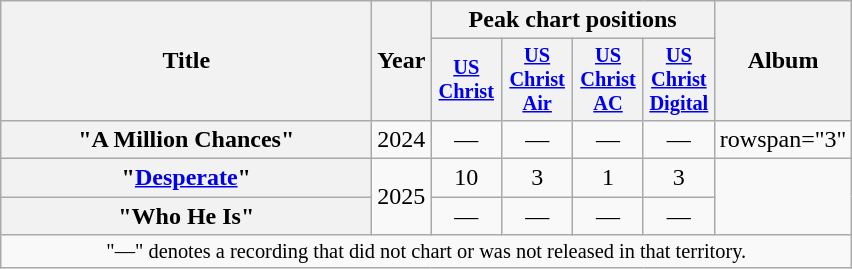<table class="wikitable plainrowheaders" style="text-align:center;">
<tr>
<th rowspan="2" scope="col" style="width:15em;">Title</th>
<th rowspan="2">Year</th>
<th colspan="4">Peak chart positions</th>
<th rowspan="2">Album</th>
</tr>
<tr>
<th scope="col" style="width:3em;font-size:85%;"><a href='#'>US<br>Christ</a><br></th>
<th scope="col" style="width:3em;font-size:85%;"><a href='#'>US<br>Christ<br>Air</a><br></th>
<th scope="col" style="width:3em;font-size:85%;"><a href='#'>US<br>Christ<br>AC</a><br></th>
<th scope="col" style="width:3em;font-size:85%;"><a href='#'>US<br>Christ<br>Digital</a><br></th>
</tr>
<tr>
<th scope="row">"A Million Chances"</th>
<td>2024</td>
<td>—</td>
<td>—</td>
<td>—</td>
<td>—</td>
<td>rowspan="3" </td>
</tr>
<tr>
<th scope="row">"<a href='#'>Desperate</a>"</th>
<td rowspan="2">2025</td>
<td>10</td>
<td>3</td>
<td>1</td>
<td>3</td>
</tr>
<tr>
<th scope="row">"Who He Is"</th>
<td>—</td>
<td>—</td>
<td>—</td>
<td>—</td>
</tr>
<tr>
<td colspan="13" style="font-size:85%">"—" denotes a recording that did not chart or was not released in that territory.</td>
</tr>
</table>
